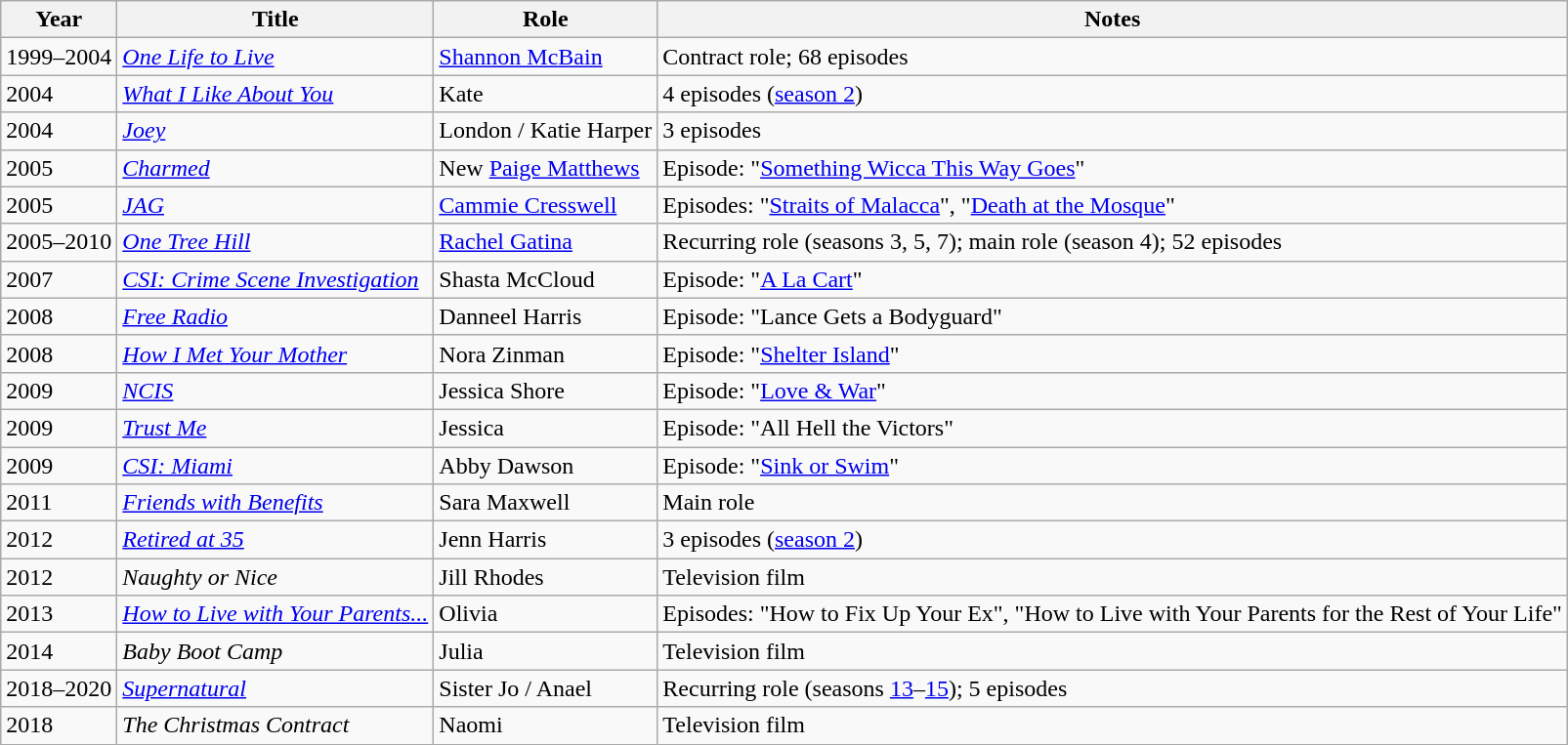<table class="wikitable sortable">
<tr>
<th>Year</th>
<th>Title</th>
<th>Role</th>
<th class="unsortable">Notes</th>
</tr>
<tr>
<td>1999–2004</td>
<td><em><a href='#'>One Life to Live</a></em></td>
<td><a href='#'>Shannon McBain</a></td>
<td>Contract role; 68 episodes</td>
</tr>
<tr>
<td>2004</td>
<td><em><a href='#'>What I Like About You</a></em></td>
<td>Kate</td>
<td>4 episodes (<a href='#'>season 2</a>)</td>
</tr>
<tr>
<td>2004</td>
<td><em><a href='#'>Joey</a></em></td>
<td>London / Katie Harper</td>
<td>3 episodes</td>
</tr>
<tr>
<td>2005</td>
<td><em><a href='#'>Charmed</a></em></td>
<td>New <a href='#'>Paige Matthews</a></td>
<td>Episode: "<a href='#'>Something Wicca This Way Goes</a>"</td>
</tr>
<tr>
<td>2005</td>
<td><em><a href='#'>JAG</a></em></td>
<td><a href='#'>Cammie Cresswell</a></td>
<td>Episodes: "<a href='#'>Straits of Malacca</a>", "<a href='#'>Death at the Mosque</a>"</td>
</tr>
<tr>
<td>2005–2010</td>
<td><em><a href='#'>One Tree Hill</a></em></td>
<td><a href='#'>Rachel Gatina</a></td>
<td>Recurring role (seasons 3, 5, 7); main role (season 4); 52 episodes</td>
</tr>
<tr>
<td>2007</td>
<td><em><a href='#'>CSI: Crime Scene Investigation</a></em></td>
<td>Shasta McCloud</td>
<td>Episode: "<a href='#'>A La Cart</a>"</td>
</tr>
<tr>
<td>2008</td>
<td><em><a href='#'>Free Radio</a></em></td>
<td>Danneel Harris</td>
<td>Episode: "Lance Gets a Bodyguard"</td>
</tr>
<tr>
<td>2008</td>
<td><em><a href='#'>How I Met Your Mother</a></em></td>
<td>Nora Zinman</td>
<td>Episode: "<a href='#'>Shelter Island</a>"</td>
</tr>
<tr>
<td>2009</td>
<td><em><a href='#'>NCIS</a></em></td>
<td>Jessica Shore</td>
<td>Episode: "<a href='#'>Love & War</a>"</td>
</tr>
<tr>
<td>2009</td>
<td><em><a href='#'>Trust Me</a></em></td>
<td>Jessica</td>
<td>Episode: "All Hell the Victors"</td>
</tr>
<tr>
<td>2009</td>
<td><em><a href='#'>CSI: Miami</a></em></td>
<td>Abby Dawson</td>
<td>Episode: "<a href='#'>Sink or Swim</a>"</td>
</tr>
<tr>
<td>2011</td>
<td><em><a href='#'>Friends with Benefits</a></em></td>
<td>Sara Maxwell</td>
<td>Main role</td>
</tr>
<tr>
<td>2012</td>
<td><em><a href='#'>Retired at 35</a></em></td>
<td>Jenn Harris</td>
<td>3 episodes (<a href='#'>season 2</a>)</td>
</tr>
<tr>
<td>2012</td>
<td><em>Naughty or Nice</em></td>
<td>Jill Rhodes</td>
<td>Television film</td>
</tr>
<tr>
<td>2013</td>
<td><em><a href='#'>How to Live with Your Parents...</a></em></td>
<td>Olivia</td>
<td>Episodes: "How to Fix Up Your Ex", "How to Live with Your Parents for the Rest of Your Life"</td>
</tr>
<tr>
<td>2014</td>
<td><em>Baby Boot Camp</em></td>
<td>Julia</td>
<td>Television film</td>
</tr>
<tr>
<td>2018–2020</td>
<td><em><a href='#'>Supernatural</a></em></td>
<td>Sister Jo / Anael</td>
<td>Recurring role (seasons <a href='#'>13</a>–<a href='#'>15</a>); 5 episodes</td>
</tr>
<tr>
<td>2018</td>
<td><em>The Christmas Contract</em></td>
<td>Naomi</td>
<td>Television film</td>
</tr>
</table>
